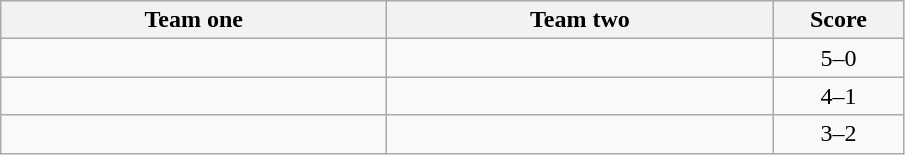<table class="wikitable" style="text-align: center">
<tr>
<th width=250>Team one</th>
<th width=250>Team two</th>
<th width=80>Score</th>
</tr>
<tr>
<td></td>
<td></td>
<td>5–0</td>
</tr>
<tr>
<td></td>
<td></td>
<td>4–1</td>
</tr>
<tr>
<td></td>
<td></td>
<td>3–2</td>
</tr>
</table>
